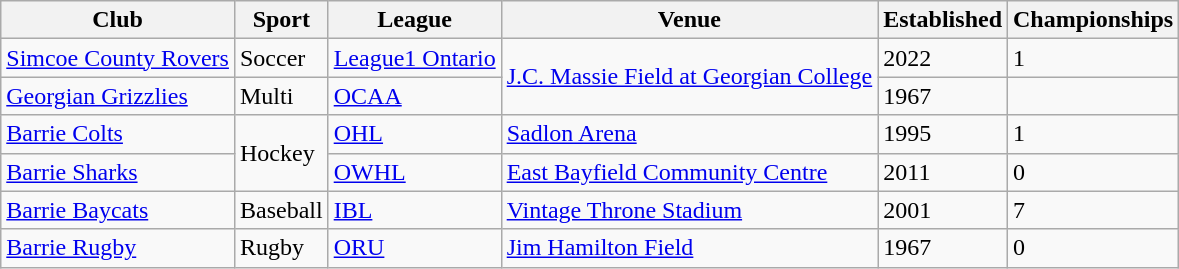<table class="wikitable">
<tr>
<th>Club</th>
<th>Sport</th>
<th>League</th>
<th>Venue</th>
<th>Established</th>
<th>Championships</th>
</tr>
<tr>
<td><a href='#'>Simcoe County Rovers</a></td>
<td>Soccer</td>
<td><a href='#'>League1 Ontario</a></td>
<td rowspan="2"><a href='#'>J.C. Massie Field at Georgian College</a></td>
<td>2022</td>
<td>1</td>
</tr>
<tr>
<td><a href='#'>Georgian Grizzlies</a></td>
<td>Multi</td>
<td><a href='#'>OCAA</a></td>
<td>1967</td>
<td></td>
</tr>
<tr>
<td><a href='#'>Barrie Colts</a></td>
<td rowspan="2">Hockey</td>
<td><a href='#'>OHL</a></td>
<td><a href='#'>Sadlon Arena</a></td>
<td>1995</td>
<td>1</td>
</tr>
<tr>
<td><a href='#'>Barrie Sharks</a></td>
<td><a href='#'>OWHL</a></td>
<td><a href='#'>East Bayfield Community Centre</a></td>
<td>2011</td>
<td>0</td>
</tr>
<tr>
<td><a href='#'>Barrie Baycats</a></td>
<td>Baseball</td>
<td><a href='#'>IBL</a></td>
<td><a href='#'>Vintage Throne Stadium</a></td>
<td>2001</td>
<td>7</td>
</tr>
<tr>
<td><a href='#'>Barrie Rugby</a></td>
<td>Rugby</td>
<td><a href='#'>ORU</a></td>
<td><a href='#'>Jim Hamilton Field</a></td>
<td>1967</td>
<td>0</td>
</tr>
</table>
